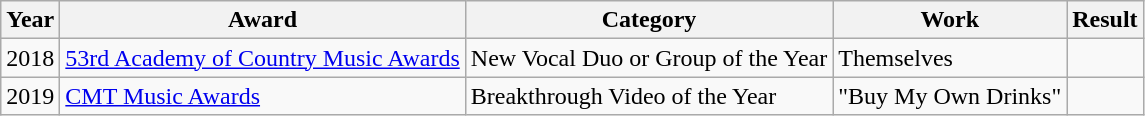<table class="wikitable">
<tr>
<th scope="col">Year</th>
<th scope="col">Award</th>
<th>Category</th>
<th scope="col">Work</th>
<th scope="col">Result</th>
</tr>
<tr>
<td rowspan="1">2018</td>
<td><a href='#'>53rd Academy of Country Music Awards</a></td>
<td>New Vocal Duo or Group of the Year</td>
<td>Themselves</td>
<td></td>
</tr>
<tr>
<td rowspan="1">2019</td>
<td><a href='#'>CMT Music Awards</a></td>
<td>Breakthrough Video of the Year</td>
<td>"Buy My Own Drinks" </td>
<td></td>
</tr>
</table>
